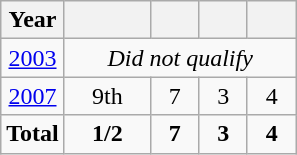<table class="wikitable" style="text-align: center;">
<tr>
<th>Year</th>
<th width="50"></th>
<th width=25></th>
<th width=25></th>
<th width=25></th>
</tr>
<tr>
<td> <a href='#'>2003</a></td>
<td colspan="4"><em>Did not qualify</em></td>
</tr>
<tr>
<td> <a href='#'>2007</a></td>
<td>9th</td>
<td>7</td>
<td>3</td>
<td>4</td>
</tr>
<tr>
<td><strong>Total</strong></td>
<td><strong>1/2</strong></td>
<td><strong>7</strong></td>
<td><strong>3</strong></td>
<td><strong>4</strong></td>
</tr>
</table>
